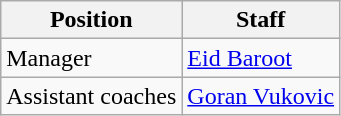<table class="wikitable">
<tr>
<th>Position</th>
<th>Staff</th>
</tr>
<tr>
<td>Manager</td>
<td> <a href='#'>Eid Baroot</a></td>
</tr>
<tr>
<td>Assistant coaches</td>
<td> <a href='#'>Goran Vukovic</a></td>
</tr>
</table>
